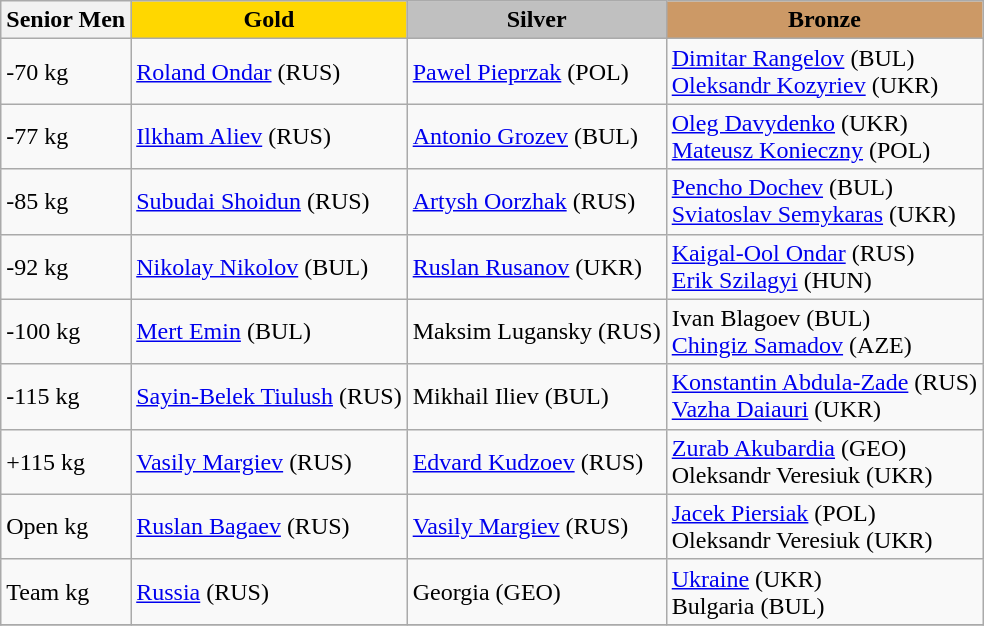<table class="wikitable">
<tr>
<th>Senior Men</th>
<th style="background: gold">Gold</th>
<th style="background: silver">Silver</th>
<th style="background: #cc9966">Bronze</th>
</tr>
<tr>
<td>-70 kg</td>
<td> <a href='#'>Roland Ondar</a> (RUS)</td>
<td> <a href='#'>Pawel Pieprzak</a> (POL)</td>
<td> <a href='#'>Dimitar Rangelov</a> (BUL) <br>  <a href='#'>Oleksandr Kozyriev</a> (UKR)</td>
</tr>
<tr>
<td>-77 kg</td>
<td> <a href='#'>Ilkham Aliev</a> (RUS)</td>
<td> <a href='#'>Antonio Grozev</a> (BUL)</td>
<td> <a href='#'>Oleg Davydenko</a> (UKR) <br>  <a href='#'>Mateusz Konieczny</a> (POL)</td>
</tr>
<tr>
<td>-85 kg</td>
<td> <a href='#'>Subudai Shoidun</a> (RUS)</td>
<td> <a href='#'>Artysh Oorzhak</a> (RUS)</td>
<td> <a href='#'> Pencho Dochev</a> (BUL) <br>  <a href='#'>Sviatoslav Semykaras</a> (UKR)</td>
</tr>
<tr>
<td>-92 kg</td>
<td> <a href='#'>Nikolay Nikolov</a> (BUL)</td>
<td> <a href='#'>Ruslan Rusanov</a> (UKR)</td>
<td> <a href='#'>Kaigal-Ool Ondar</a> (RUS) <br>  <a href='#'>Erik Szilagyi</a> (HUN)</td>
</tr>
<tr>
<td>-100 kg</td>
<td> <a href='#'>Mert Emin</a> (BUL)</td>
<td> Maksim Lugansky (RUS)</td>
<td> Ivan Blagoev (BUL) <br>  <a href='#'>Chingiz Samadov</a> (AZE)</td>
</tr>
<tr>
<td>-115 kg</td>
<td> <a href='#'>Sayin-Belek Tiulush</a> (RUS)</td>
<td> Mikhail Iliev (BUL)</td>
<td> <a href='#'>Konstantin Abdula-Zade</a> (RUS) <br>  <a href='#'>Vazha Daiauri</a> (UKR)</td>
</tr>
<tr>
<td>+115 kg</td>
<td> <a href='#'>Vasily Margiev</a> (RUS)</td>
<td> <a href='#'>Edvard Kudzoev</a> (RUS)</td>
<td> <a href='#'>Zurab Akubardia</a> (GEO) <br>  Oleksandr Veresiuk (UKR)</td>
</tr>
<tr>
<td>Open kg</td>
<td> <a href='#'>Ruslan Bagaev</a> (RUS)</td>
<td> <a href='#'>Vasily Margiev</a> (RUS)</td>
<td> <a href='#'>Jacek Piersiak</a> (POL) <br>  Oleksandr Veresiuk (UKR)</td>
</tr>
<tr>
<td>Team kg</td>
<td> <a href='#'>Russia</a> (RUS)</td>
<td> Georgia (GEO)</td>
<td> <a href='#'>Ukraine</a> (UKR) <br>  Bulgaria (BUL)</td>
</tr>
<tr>
</tr>
</table>
